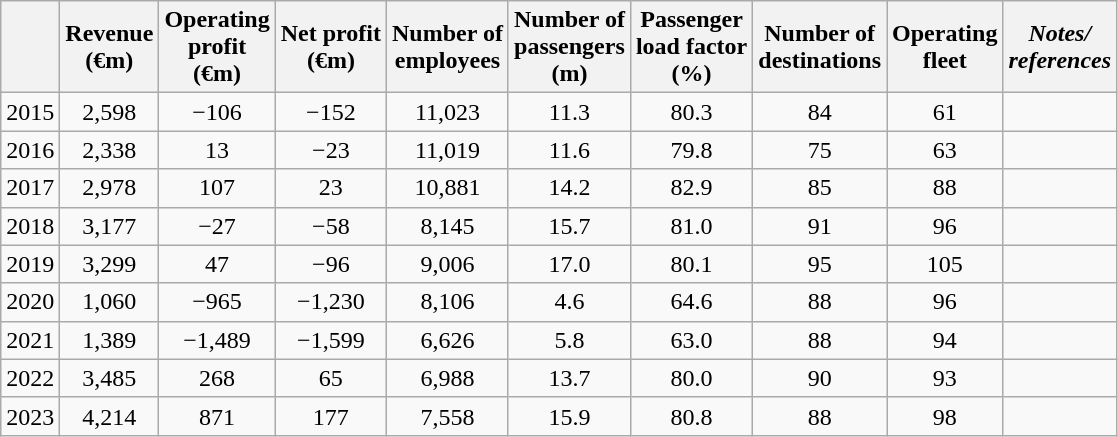<table class="wikitable" style="text-align:center;">
<tr>
<th></th>
<th>Revenue<br>(€m)</th>
<th>Operating<br>profit<br>(€m)</th>
<th>Net profit<br>(€m)</th>
<th>Number of<br>employees</th>
<th>Number of<br>passengers<br>(m)</th>
<th>Passenger<br>load factor<br>(%)</th>
<th>Number of<br>destinations</th>
<th>Operating<br>fleet</th>
<th><em>Notes/<br>references</em></th>
</tr>
<tr>
<td>2015</td>
<td>2,598</td>
<td><span>−106</span></td>
<td><span>−152</span></td>
<td>11,023</td>
<td>11.3</td>
<td>80.3</td>
<td>84</td>
<td>61</td>
<td></td>
</tr>
<tr>
<td>2016</td>
<td>2,338</td>
<td>13</td>
<td><span>−23</span></td>
<td>11,019</td>
<td>11.6</td>
<td>79.8</td>
<td>75</td>
<td>63</td>
<td></td>
</tr>
<tr>
<td>2017</td>
<td>2,978</td>
<td>107</td>
<td>23</td>
<td>10,881</td>
<td>14.2</td>
<td>82.9</td>
<td>85</td>
<td>88</td>
<td></td>
</tr>
<tr>
<td>2018</td>
<td>3,177</td>
<td><span>−27</span></td>
<td><span>−58</span></td>
<td>8,145</td>
<td>15.7</td>
<td>81.0</td>
<td>91</td>
<td>96</td>
<td></td>
</tr>
<tr>
<td>2019</td>
<td>3,299</td>
<td>47</td>
<td><span>−96</span></td>
<td>9,006</td>
<td>17.0</td>
<td>80.1</td>
<td>95</td>
<td>105</td>
<td></td>
</tr>
<tr>
<td>2020</td>
<td>1,060</td>
<td><span>−965</span></td>
<td><span>−1,230</span></td>
<td>8,106</td>
<td>4.6</td>
<td>64.6</td>
<td>88</td>
<td>96</td>
<td></td>
</tr>
<tr>
<td>2021</td>
<td>1,389</td>
<td><span>−1,489</span></td>
<td><span>−1,599</span></td>
<td>6,626</td>
<td>5.8</td>
<td>63.0</td>
<td>88</td>
<td>94</td>
<td></td>
</tr>
<tr>
<td>2022</td>
<td>3,485</td>
<td>268</td>
<td>65</td>
<td>6,988</td>
<td>13.7</td>
<td>80.0</td>
<td>90</td>
<td>93</td>
<td></td>
</tr>
<tr>
<td>2023</td>
<td>4,214</td>
<td>871</td>
<td>177</td>
<td>7,558</td>
<td>15.9</td>
<td>80.8</td>
<td>88</td>
<td>98</td>
<td></td>
</tr>
</table>
